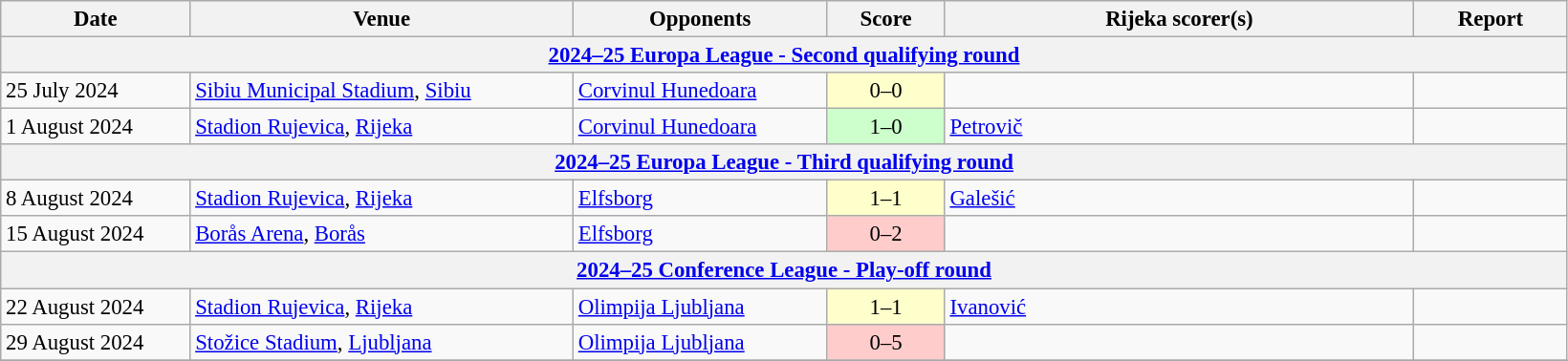<table class="wikitable" style="font-size:95%;">
<tr>
<th width=125>Date</th>
<th width=260>Venue</th>
<th width=170>Opponents</th>
<th width= 75>Score</th>
<th width=320>Rijeka scorer(s)</th>
<th width=100>Report</th>
</tr>
<tr>
<th colspan=7><a href='#'>2024–25 Europa League - Second qualifying round</a></th>
</tr>
<tr>
<td>25 July 2024</td>
<td><a href='#'>Sibiu Municipal Stadium</a>, <a href='#'>Sibiu</a></td>
<td> <a href='#'>Corvinul Hunedoara</a></td>
<td align=center bgcolor=#FFFFCC>0–0</td>
<td></td>
<td></td>
</tr>
<tr>
<td>1 August 2024</td>
<td><a href='#'>Stadion Rujevica</a>, <a href='#'>Rijeka</a></td>
<td> <a href='#'>Corvinul Hunedoara</a></td>
<td align=center bgcolor=#CCFFCC>1–0</td>
<td><a href='#'>Petrovič</a></td>
<td></td>
</tr>
<tr>
<th colspan=7><a href='#'>2024–25 Europa League - Third qualifying round</a></th>
</tr>
<tr>
<td>8 August 2024</td>
<td><a href='#'>Stadion Rujevica</a>, <a href='#'>Rijeka</a></td>
<td> <a href='#'>Elfsborg</a></td>
<td align=center bgcolor=#FFFFCC>1–1</td>
<td><a href='#'>Galešić</a></td>
<td></td>
</tr>
<tr>
<td>15 August 2024</td>
<td><a href='#'>Borås Arena</a>, <a href='#'>Borås</a></td>
<td> <a href='#'>Elfsborg</a></td>
<td align="center" bgcolor="#FFCCCC">0–2</td>
<td></td>
<td></td>
</tr>
<tr>
<th colspan=7><a href='#'>2024–25 Conference League - Play-off round</a></th>
</tr>
<tr>
<td>22 August 2024</td>
<td><a href='#'>Stadion Rujevica</a>, <a href='#'>Rijeka</a></td>
<td> <a href='#'>Olimpija Ljubljana</a></td>
<td align=center bgcolor=#FFFFCC>1–1</td>
<td><a href='#'>Ivanović</a></td>
<td></td>
</tr>
<tr>
<td>29 August 2024</td>
<td><a href='#'>Stožice Stadium</a>, <a href='#'>Ljubljana</a></td>
<td> <a href='#'>Olimpija Ljubljana</a></td>
<td align="center" bgcolor="#FFCCCC">0–5</td>
<td></td>
<td></td>
</tr>
<tr>
</tr>
</table>
